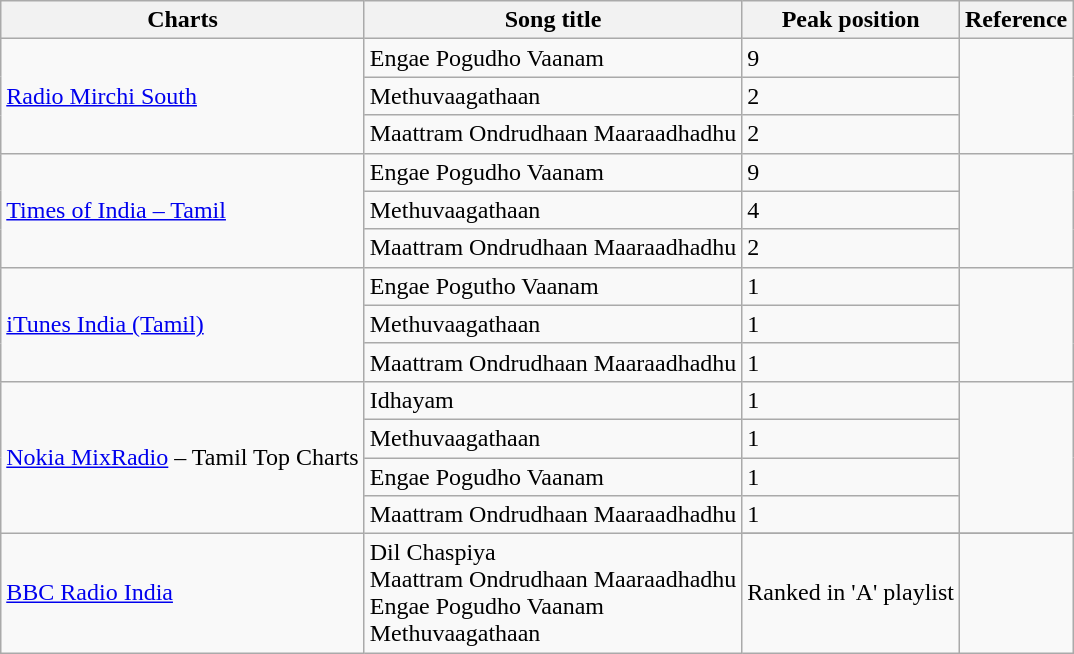<table class="wikitable">
<tr>
<th>Charts</th>
<th>Song title</th>
<th>Peak position</th>
<th>Reference</th>
</tr>
<tr>
<td rowspan="3"><a href='#'>Radio Mirchi South</a></td>
<td>Engae Pogudho Vaanam</td>
<td>9</td>
<td rowspan="3"></td>
</tr>
<tr>
<td>Methuvaagathaan</td>
<td>2</td>
</tr>
<tr>
<td>Maattram Ondrudhaan Maaraadhadhu</td>
<td>2</td>
</tr>
<tr>
<td rowspan="3"><a href='#'>Times of India – Tamil</a></td>
<td>Engae Pogudho Vaanam</td>
<td>9</td>
<td rowspan="3"></td>
</tr>
<tr>
<td>Methuvaagathaan</td>
<td>4</td>
</tr>
<tr>
<td>Maattram Ondrudhaan Maaraadhadhu</td>
<td>2</td>
</tr>
<tr>
<td rowspan="3"><a href='#'>iTunes India (Tamil)</a></td>
<td>Engae Pogutho Vaanam</td>
<td>1</td>
<td rowspan="3"></td>
</tr>
<tr>
<td>Methuvaagathaan</td>
<td>1</td>
</tr>
<tr>
<td>Maattram Ondrudhaan Maaraadhadhu</td>
<td>1</td>
</tr>
<tr>
<td rowspan="4"><a href='#'>Nokia MixRadio</a> – Tamil Top Charts</td>
<td>Idhayam</td>
<td>1</td>
<td rowspan="4"></td>
</tr>
<tr>
<td>Methuvaagathaan</td>
<td>1</td>
</tr>
<tr>
<td>Engae Pogudho Vaanam</td>
<td>1</td>
</tr>
<tr>
<td>Maattram Ondrudhaan Maaraadhadhu</td>
<td>1</td>
</tr>
<tr>
<td rowspan="4"><a href='#'>BBC Radio India</a></td>
<td rowspan ="4">Dil Chaspiya<br>Maattram Ondrudhaan Maaraadhadhu<br>Engae Pogudho Vaanam<br>Methuvaagathaan</td>
</tr>
<tr>
<td rowspan="4">Ranked in 'A' playlist</td>
<td rowspan="4"></td>
</tr>
</table>
